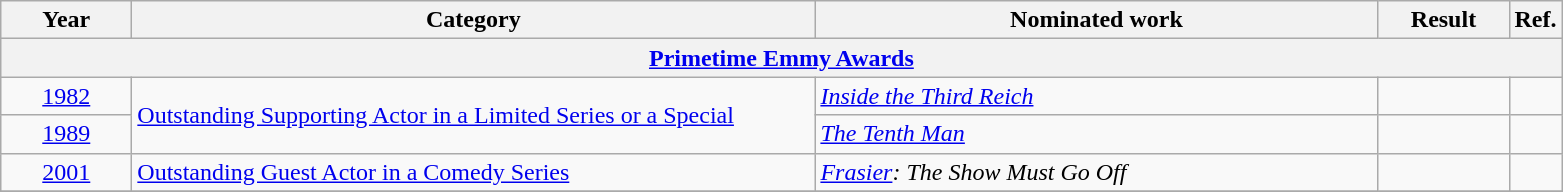<table class=wikitable>
<tr>
<th scope="col" style="width:5em;">Year</th>
<th scope="col" style="width:28em;">Category</th>
<th scope="col" style="width:23em;">Nominated work</th>
<th scope="col" style="width:5em;">Result</th>
<th>Ref.</th>
</tr>
<tr>
<th colspan=5><a href='#'>Primetime Emmy Awards</a></th>
</tr>
<tr>
<td style="text-align:center;"><a href='#'>1982</a></td>
<td rowspan="2"><a href='#'>Outstanding Supporting Actor in a Limited Series or a Special</a></td>
<td><em><a href='#'>Inside the Third Reich</a></em></td>
<td></td>
<td style="text-align:center;"></td>
</tr>
<tr>
<td style="text-align:center;"><a href='#'>1989</a></td>
<td><em><a href='#'>The Tenth Man</a></em></td>
<td></td>
<td style="text-align:center;"></td>
</tr>
<tr>
<td style="text-align:center;"><a href='#'>2001</a></td>
<td><a href='#'>Outstanding Guest Actor in a Comedy Series</a></td>
<td><em><a href='#'>Frasier</a>: The Show Must Go Off</em></td>
<td></td>
<td style="text-align:center;"></td>
</tr>
<tr>
</tr>
</table>
